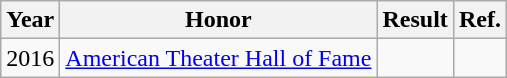<table class="wikitable plainrowheaders" style="text-align:center;">
<tr>
<th>Year</th>
<th>Honor</th>
<th>Result</th>
<th>Ref.</th>
</tr>
<tr>
<td>2016</td>
<td><a href='#'>American Theater Hall of Fame</a></td>
<td></td>
<td></td>
</tr>
</table>
